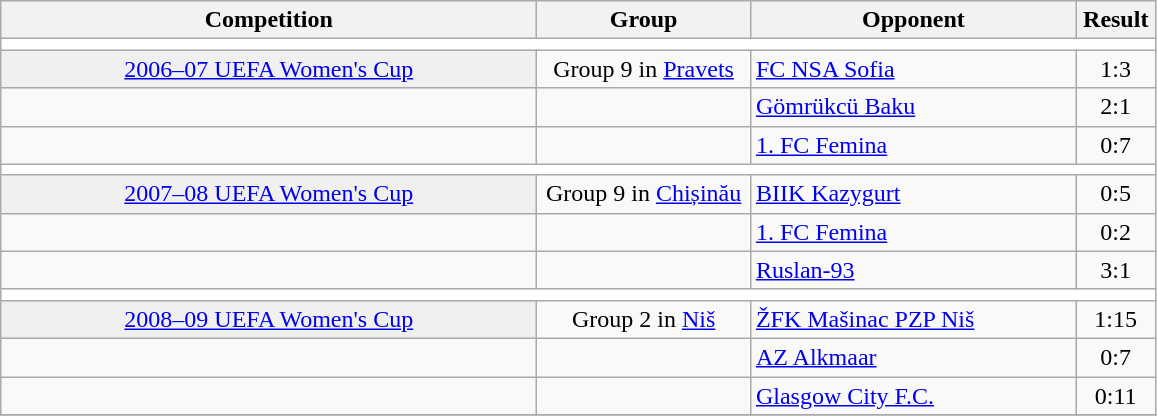<table class="wikitable">
<tr>
<th bgcolor=#f0f0f0 valign=top width=350><strong>Competition</strong></th>
<th bgcolor=#f0f0f0 valign=top width=135>Group</th>
<th bgcolor=#f0f0f0 valign=top width=210>Opponent</th>
<th bgcolor=#f0f0f0 valign=top width=45>Result</th>
</tr>
<tr --->
<td colspan=6 bgcolor=#ffffff align="center"></td>
</tr>
<tr --->
<td bgcolor=#f0f0f0 align="center"><a href='#'>2006–07 UEFA Women's Cup</a></td>
<td align="center">Group 9 in <a href='#'>Pravets</a></td>
<td> <a href='#'>FC NSA Sofia</a></td>
<td align="center">1:3</td>
</tr>
<tr --->
<td></td>
<td></td>
<td> <a href='#'>Gömrükcü Baku</a></td>
<td align="center">2:1</td>
</tr>
<tr --->
<td></td>
<td></td>
<td> <a href='#'>1. FC Femina</a></td>
<td align="center">0:7</td>
</tr>
<tr --->
<td colspan=6 bgcolor=#ffffff align="center"></td>
</tr>
<tr --->
<td bgcolor=#f0f0f0 align="center"><a href='#'>2007–08 UEFA Women's Cup</a></td>
<td align="center">Group 9 in <a href='#'>Chișinău</a></td>
<td> <a href='#'>BIIK Kazygurt</a></td>
<td align="center">0:5</td>
</tr>
<tr --->
<td></td>
<td></td>
<td> <a href='#'>1. FC Femina</a></td>
<td align="center">0:2</td>
</tr>
<tr --->
<td></td>
<td></td>
<td> <a href='#'>Ruslan-93</a></td>
<td align="center">3:1</td>
</tr>
<tr --->
<td colspan=6 bgcolor=#ffffff align="center"></td>
</tr>
<tr --->
<td bgcolor=#f0f0f0 align="center"><a href='#'>2008–09 UEFA Women's Cup</a></td>
<td align="center">Group 2 in <a href='#'>Niš</a></td>
<td> <a href='#'>ŽFK Mašinac PZP Niš</a></td>
<td align="center">1:15</td>
</tr>
<tr --->
<td></td>
<td></td>
<td> <a href='#'>AZ Alkmaar</a></td>
<td align="center">0:7</td>
</tr>
<tr --->
<td></td>
<td></td>
<td> <a href='#'>Glasgow City F.C.</a></td>
<td align="center">0:11</td>
</tr>
<tr --->
</tr>
</table>
